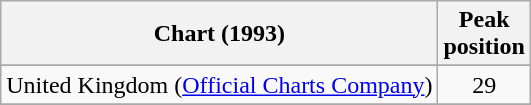<table class="wikitable sortable plainrowheaders" style="text-align:center">
<tr>
<th>Chart (1993)</th>
<th>Peak<br>position</th>
</tr>
<tr>
</tr>
<tr>
</tr>
<tr>
</tr>
<tr>
<td>United Kingdom (<a href='#'>Official Charts Company</a>)</td>
<td align="center">29</td>
</tr>
<tr>
</tr>
</table>
